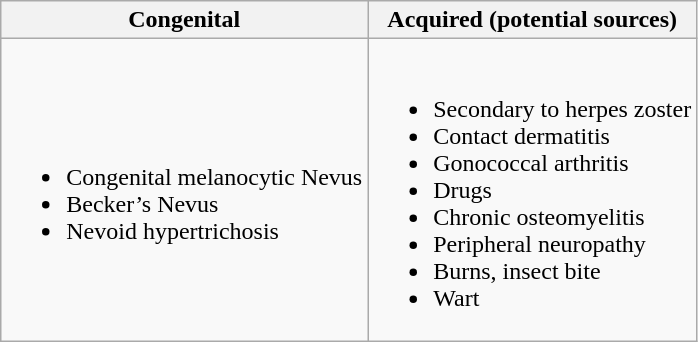<table class="wikitable">
<tr>
<th>Congenital</th>
<th>Acquired (potential sources)</th>
</tr>
<tr>
<td><br><ul><li>Congenital melanocytic Nevus</li><li>Becker’s Nevus</li><li>Nevoid hypertrichosis</li></ul></td>
<td><br><ul><li>Secondary to herpes zoster</li><li>Contact dermatitis</li><li>Gonococcal arthritis</li><li>Drugs</li><li>Chronic osteomyelitis</li><li>Peripheral neuropathy</li><li>Burns, insect bite</li><li>Wart</li></ul></td>
</tr>
</table>
